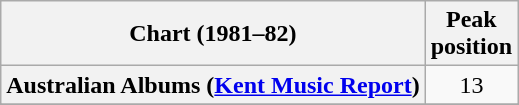<table class="wikitable sortable plainrowheaders">
<tr>
<th>Chart (1981–82)</th>
<th>Peak<br>position</th>
</tr>
<tr>
<th scope="row">Australian Albums (<a href='#'>Kent Music Report</a>)</th>
<td style="text-align:center;">13</td>
</tr>
<tr>
</tr>
<tr>
</tr>
<tr>
</tr>
<tr>
</tr>
<tr>
</tr>
<tr>
</tr>
<tr>
</tr>
</table>
